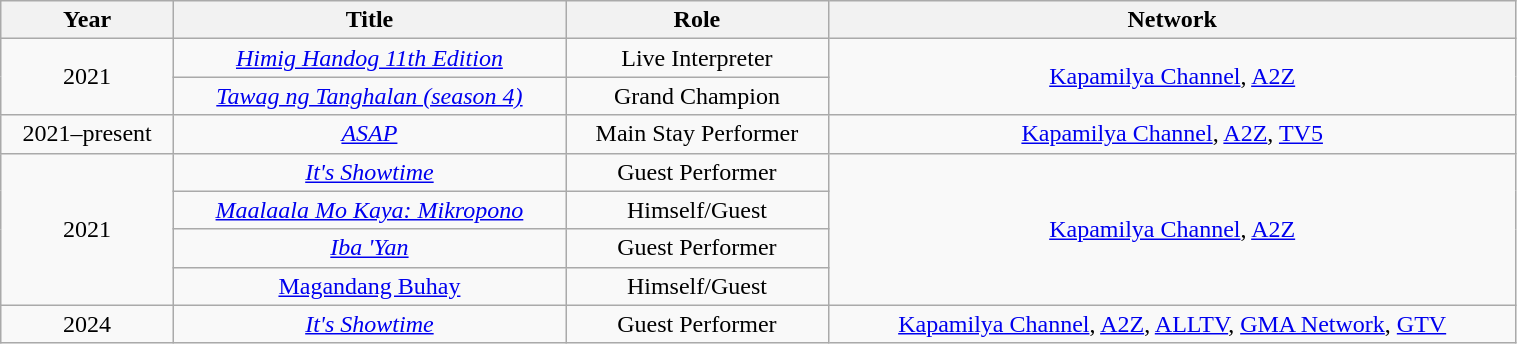<table class="wikitable sortable" style="text-align:center; font-size:100%; width:80%">
<tr>
<th>Year</th>
<th>Title</th>
<th>Role</th>
<th>Network</th>
</tr>
<tr>
<td rowspan="2">2021</td>
<td><em><a href='#'>Himig Handog 11th Edition</a></em></td>
<td>Live Interpreter</td>
<td rowspan="2"><a href='#'>Kapamilya Channel</a>, <a href='#'>A2Z</a></td>
</tr>
<tr>
<td><em><a href='#'>Tawag ng Tanghalan (season 4)</a></em></td>
<td>Grand Champion</td>
</tr>
<tr>
<td>2021–present</td>
<td><em><a href='#'>ASAP</a></em></td>
<td>Main Stay Performer</td>
<td><a href='#'>Kapamilya Channel</a>, <a href='#'>A2Z</a>, <a href='#'>TV5</a></td>
</tr>
<tr>
<td rowspan="4">2021</td>
<td><em><a href='#'>It's Showtime</a></em></td>
<td>Guest Performer</td>
<td rowspan="4"><a href='#'>Kapamilya Channel</a>, <a href='#'>A2Z</a></td>
</tr>
<tr>
<td><em><a href='#'>Maalaala Mo Kaya: Mikropono</a></em></td>
<td>Himself/Guest</td>
</tr>
<tr>
<td><a href='#'><em>Iba 'Yan</em></a></td>
<td>Guest Performer</td>
</tr>
<tr>
<td><a href='#'>Magandang Buhay</a></td>
<td>Himself/Guest</td>
</tr>
<tr>
<td>2024</td>
<td><em><a href='#'>It's Showtime</a></em></td>
<td>Guest Performer</td>
<td><a href='#'>Kapamilya Channel</a>, <a href='#'>A2Z</a>, <a href='#'>ALLTV</a>, <a href='#'>GMA Network</a>, <a href='#'>GTV</a></td>
</tr>
</table>
